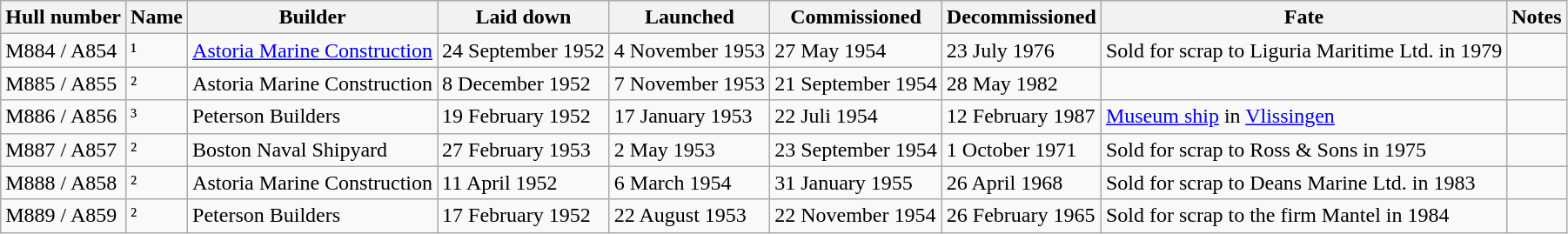<table class="wikitable">
<tr>
<th>Hull number</th>
<th>Name</th>
<th>Builder</th>
<th>Laid down</th>
<th>Launched</th>
<th>Commissioned</th>
<th>Decommissioned</th>
<th>Fate</th>
<th>Notes</th>
</tr>
<tr>
<td>M884 / A854</td>
<td> ¹</td>
<td><a href='#'>Astoria Marine Construction</a></td>
<td>24 September 1952</td>
<td>4 November 1953</td>
<td>27 May 1954</td>
<td>23 July 1976</td>
<td>Sold for scrap to Liguria Maritime Ltd. in 1979</td>
<td></td>
</tr>
<tr>
<td>M885 / A855</td>
<td> ²</td>
<td>Astoria Marine Construction</td>
<td>8 December 1952</td>
<td>7 November 1953</td>
<td>21 September 1954</td>
<td>28 May 1982</td>
<td></td>
<td></td>
</tr>
<tr>
<td>M886 / A856</td>
<td> ³</td>
<td>Peterson Builders</td>
<td>19 February 1952</td>
<td>17 January 1953</td>
<td>22 Juli 1954</td>
<td>12 February 1987</td>
<td><a href='#'>Museum ship</a> in <a href='#'>Vlissingen</a></td>
<td></td>
</tr>
<tr>
<td>M887 / A857</td>
<td> ²</td>
<td>Boston Naval Shipyard</td>
<td>27 February 1953</td>
<td>2 May 1953</td>
<td>23 September 1954</td>
<td>1 October 1971</td>
<td>Sold for scrap to Ross & Sons in 1975</td>
<td></td>
</tr>
<tr>
<td>M888 / A858</td>
<td> ²</td>
<td>Astoria Marine Construction</td>
<td>11 April 1952</td>
<td>6 March 1954</td>
<td>31 January 1955</td>
<td>26 April 1968</td>
<td>Sold for scrap to Deans Marine Ltd. in 1983</td>
<td></td>
</tr>
<tr>
<td>M889 / A859</td>
<td> ²</td>
<td>Peterson Builders</td>
<td>17 February 1952</td>
<td>22 August 1953</td>
<td>22 November 1954</td>
<td>26 February 1965</td>
<td>Sold for scrap to the firm Mantel in 1984</td>
<td></td>
</tr>
</table>
